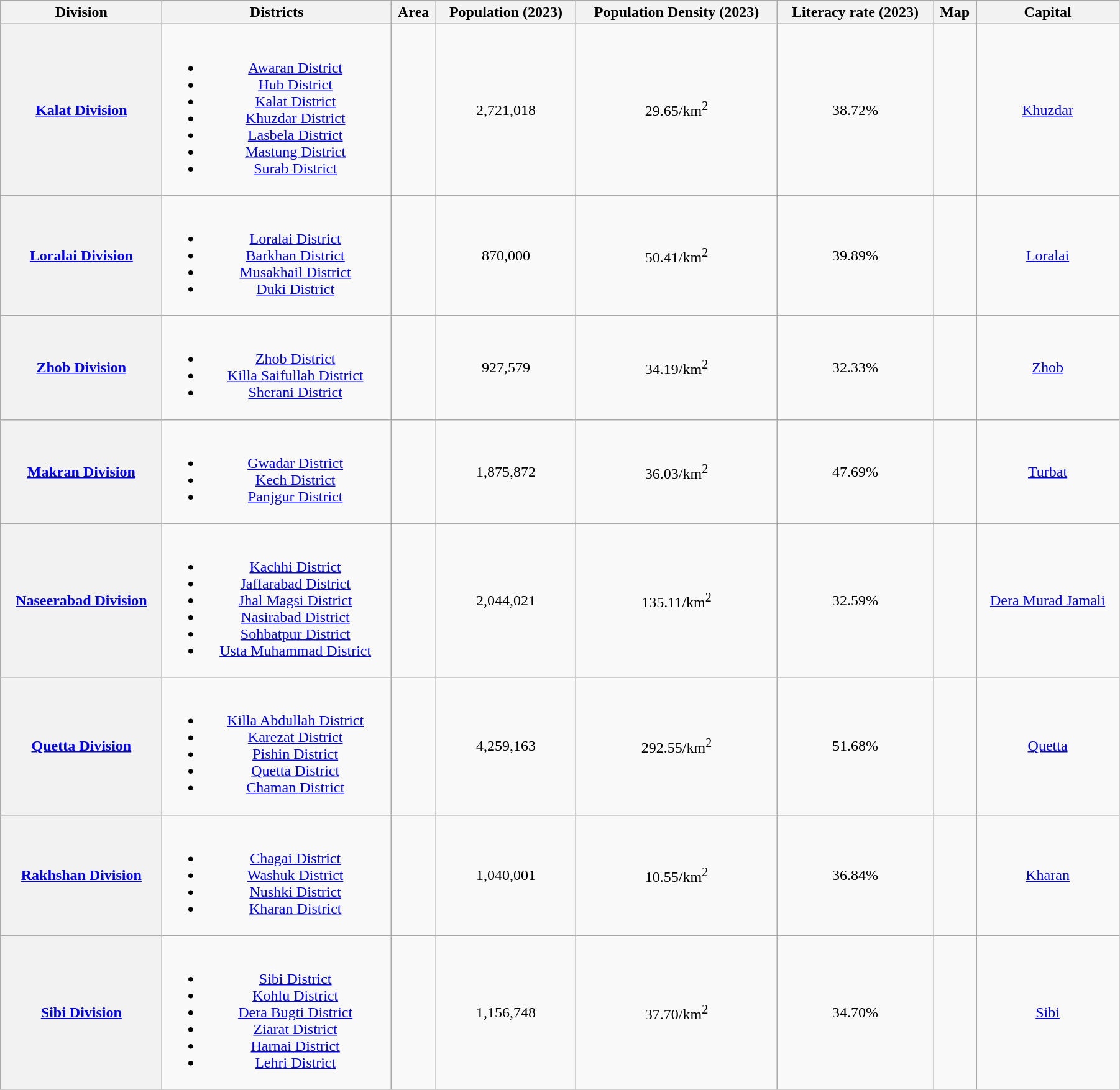<table class="wikitable sortable static-row-numbers static-row-header-hash" style="width:95%; text-align:center; border:1px solid black">
<tr>
<th>Division</th>
<th>Districts</th>
<th>Area</th>
<th>Population (2023)</th>
<th>Population Density (2023)</th>
<th>Literacy rate (2023)</th>
<th>Map</th>
<th>Capital</th>
</tr>
<tr>
<th><a href='#'>Kalat Division</a></th>
<td><br><ul><li><a href='#'>Awaran District</a></li><li><a href='#'>Hub District</a></li><li><a href='#'>Kalat District</a></li><li><a href='#'>Khuzdar District</a></li><li><a href='#'>Lasbela District</a></li><li><a href='#'>Mastung District</a></li><li><a href='#'>Surab District</a></li></ul></td>
<td></td>
<td>2,721,018</td>
<td>29.65/km<sup>2</sup></td>
<td>38.72%</td>
<td></td>
<td><a href='#'>Khuzdar</a></td>
</tr>
<tr>
<th><a href='#'>Loralai Division</a></th>
<td><br><ul><li><a href='#'>Loralai District</a></li><li><a href='#'>Barkhan District</a></li><li><a href='#'>Musakhail District</a></li><li><a href='#'>Duki District</a></li></ul></td>
<td></td>
<td>870,000</td>
<td>50.41/km<sup>2</sup></td>
<td>39.89%</td>
<td></td>
<td><a href='#'>Loralai</a></td>
</tr>
<tr>
<th><a href='#'>Zhob Division</a></th>
<td><br><ul><li><a href='#'>Zhob District</a></li><li><a href='#'>Killa Saifullah District</a></li><li><a href='#'>Sherani District</a></li></ul></td>
<td></td>
<td>927,579</td>
<td>34.19/km<sup>2</sup></td>
<td>32.33%</td>
<td></td>
<td><a href='#'>Zhob</a></td>
</tr>
<tr>
<th><a href='#'>Makran Division</a></th>
<td><br><ul><li><a href='#'>Gwadar District</a></li><li><a href='#'>Kech District</a></li><li><a href='#'>Panjgur District</a></li></ul></td>
<td></td>
<td>1,875,872</td>
<td>36.03/km<sup>2</sup></td>
<td>47.69%</td>
<td></td>
<td><a href='#'>Turbat</a></td>
</tr>
<tr>
<th><a href='#'>Naseerabad Division</a></th>
<td><br><ul><li><a href='#'>Kachhi District</a></li><li><a href='#'>Jaffarabad District</a></li><li><a href='#'>Jhal Magsi District</a></li><li><a href='#'>Nasirabad District</a></li><li><a href='#'>Sohbatpur District</a></li><li><a href='#'>Usta Muhammad District</a></li></ul></td>
<td></td>
<td>2,044,021</td>
<td>135.11/km<sup>2</sup></td>
<td>32.59%</td>
<td></td>
<td><a href='#'>Dera Murad Jamali</a></td>
</tr>
<tr>
<th><a href='#'>Quetta Division</a></th>
<td><br><ul><li><a href='#'>Killa Abdullah District</a></li><li><a href='#'>Karezat District</a></li><li><a href='#'>Pishin District</a></li><li><a href='#'>Quetta District</a></li><li><a href='#'>Chaman District</a></li></ul></td>
<td></td>
<td>4,259,163</td>
<td>292.55/km<sup>2</sup></td>
<td>51.68%</td>
<td></td>
<td><a href='#'>Quetta</a></td>
</tr>
<tr>
<th><a href='#'>Rakhshan Division</a></th>
<td><br><ul><li><a href='#'>Chagai District</a></li><li><a href='#'>Washuk District</a></li><li><a href='#'>Nushki District</a></li><li><a href='#'>Kharan District</a></li></ul></td>
<td></td>
<td>1,040,001</td>
<td>10.55/km<sup>2</sup></td>
<td>36.84%</td>
<td></td>
<td><a href='#'>Kharan</a></td>
</tr>
<tr>
<th><a href='#'>Sibi Division</a></th>
<td><br><ul><li><a href='#'>Sibi District</a></li><li><a href='#'>Kohlu District</a></li><li><a href='#'>Dera Bugti District</a></li><li><a href='#'>Ziarat District</a></li><li><a href='#'>Harnai District</a></li><li><a href='#'>Lehri District</a></li></ul></td>
<td></td>
<td>1,156,748</td>
<td>37.70/km<sup>2</sup></td>
<td>34.70%</td>
<td></td>
<td><a href='#'>Sibi</a></td>
</tr>
</table>
